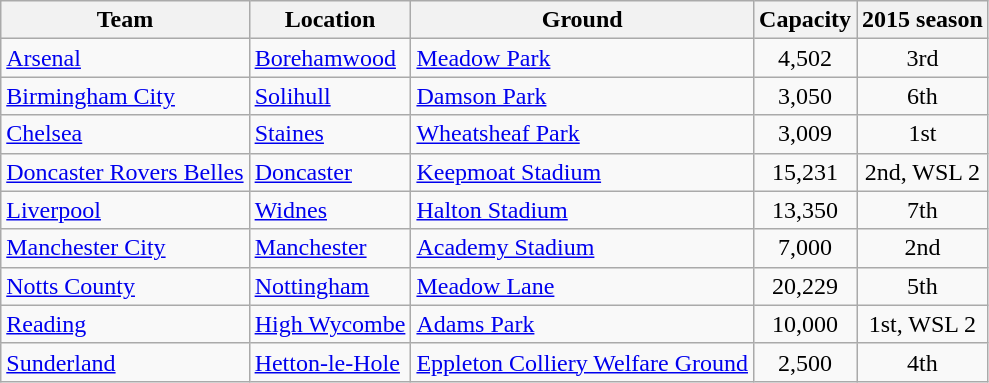<table class="wikitable sortable">
<tr>
<th>Team</th>
<th>Location</th>
<th>Ground</th>
<th>Capacity</th>
<th data-sort-type=number>2015 season</th>
</tr>
<tr>
<td><a href='#'>Arsenal</a></td>
<td><a href='#'>Borehamwood</a></td>
<td><a href='#'>Meadow Park</a></td>
<td style="text-align:center">4,502</td>
<td style="text-align:center">3rd</td>
</tr>
<tr>
<td><a href='#'>Birmingham City</a></td>
<td><a href='#'>Solihull</a></td>
<td><a href='#'>Damson Park</a></td>
<td style="text-align:center">3,050</td>
<td style="text-align:center">6th</td>
</tr>
<tr>
<td><a href='#'>Chelsea</a></td>
<td><a href='#'>Staines</a></td>
<td><a href='#'>Wheatsheaf Park</a></td>
<td style="text-align:center">3,009</td>
<td style="text-align:center">1st</td>
</tr>
<tr>
<td><a href='#'>Doncaster Rovers Belles</a></td>
<td><a href='#'>Doncaster</a></td>
<td><a href='#'>Keepmoat Stadium</a></td>
<td style="text-align:center">15,231</td>
<td style="text-align:center"> 2nd, WSL 2</td>
</tr>
<tr>
<td><a href='#'>Liverpool</a></td>
<td><a href='#'>Widnes</a></td>
<td><a href='#'>Halton Stadium</a></td>
<td style="text-align:center">13,350</td>
<td style="text-align:center">7th</td>
</tr>
<tr>
<td><a href='#'>Manchester City</a></td>
<td><a href='#'>Manchester</a></td>
<td><a href='#'>Academy Stadium</a></td>
<td style="text-align:center">7,000</td>
<td style="text-align:center">2nd</td>
</tr>
<tr>
<td><a href='#'>Notts County</a></td>
<td><a href='#'>Nottingham</a></td>
<td><a href='#'>Meadow Lane</a></td>
<td style="text-align:center">20,229</td>
<td style="text-align:center">5th</td>
</tr>
<tr>
<td><a href='#'>Reading</a></td>
<td><a href='#'>High Wycombe</a></td>
<td><a href='#'>Adams Park</a></td>
<td style="text-align:center">10,000</td>
<td style="text-align:center">1st, WSL 2</td>
</tr>
<tr>
<td><a href='#'>Sunderland</a></td>
<td><a href='#'>Hetton-le-Hole</a></td>
<td><a href='#'>Eppleton Colliery Welfare Ground</a></td>
<td style="text-align:center">2,500</td>
<td style="text-align:center">4th</td>
</tr>
</table>
